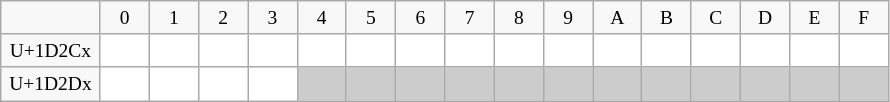<table class="wikitable nounderlines" style="border-collapse:collapse;background:#FFFFFF;font-size:large;text-align:center">
<tr style="background:#F8F8F8;font-size:small">
<td style="width:45pt"></td>
<td style="width:20pt">0</td>
<td style="width:20pt">1</td>
<td style="width:20pt">2</td>
<td style="width:20pt">3</td>
<td style="width:20pt">4</td>
<td style="width:20pt">5</td>
<td style="width:20pt">6</td>
<td style="width:20pt">7</td>
<td style="width:20pt">8</td>
<td style="width:20pt">9</td>
<td style="width:20pt">A</td>
<td style="width:20pt">B</td>
<td style="width:20pt">C</td>
<td style="width:20pt">D</td>
<td style="width:20pt">E</td>
<td style="width:20pt">F</td>
</tr>
<tr>
<td style="background:#F8F8F8;font-size:small">U+1D2Cx</td>
<td title="U+1D2C0: KAKTOVIK NUMERAL ZERO"></td>
<td title="U+1D2C1: KAKTOVIK NUMERAL ONE"></td>
<td title="U+1D2C2: KAKTOVIK NUMERAL TWO"></td>
<td title="U+1D2C3: KAKTOVIK NUMERAL THREE"></td>
<td title="U+1D2C4: KAKTOVIK NUMERAL FOUR"></td>
<td title="U+1D2C5: KAKTOVIK NUMERAL FIVE"></td>
<td title="U+1D2C6: KAKTOVIK NUMERAL SIX"></td>
<td title="U+1D2C7: KAKTOVIK NUMERAL SEVEN"></td>
<td title="U+1D2C8: KAKTOVIK NUMERAL EIGHT"></td>
<td title="U+1D2C9: KAKTOVIK NUMERAL NINE"></td>
<td title="U+1D2CA: KAKTOVIK NUMERAL TEN"></td>
<td title="U+1D2CB: KAKTOVIK NUMERAL ELEVEN"></td>
<td title="U+1D2CC: KAKTOVIK NUMERAL TWELVE"></td>
<td title="U+1D2CD: KAKTOVIK NUMERAL THIRTEEN"></td>
<td title="U+1D2CE: KAKTOVIK NUMERAL FOURTEEN"></td>
<td title="U+1D2CF: KAKTOVIK NUMERAL FIFTEEN"></td>
</tr>
<tr>
<td style="background:#F8F8F8;font-size:small" lang="mul">U+1D2Dx</td>
<td title="U+1D2D0: KAKTOVIK NUMERAL SIXTEEN"></td>
<td title="U+1D2D1: KAKTOVIK NUMERAL SEVENTEEN"></td>
<td title="U+1D2D2: KAKTOVIK NUMERAL EIGHTEEN"></td>
<td title="U+1D2D3: KAKTOVIK NUMERAL NINETEEN"></td>
<td title="Reserved" style="background-color:#CCCCCC;"></td>
<td title="Reserved" style="background-color:#CCCCCC;"></td>
<td title="Reserved" style="background-color:#CCCCCC;"></td>
<td title="Reserved" style="background-color:#CCCCCC;"></td>
<td title="Reserved" style="background-color:#CCCCCC;"></td>
<td title="Reserved" style="background-color:#CCCCCC;"></td>
<td title="Reserved" style="background-color:#CCCCCC;"></td>
<td title="Reserved" style="background-color:#CCCCCC;"></td>
<td title="Reserved" style="background-color:#CCCCCC;"></td>
<td title="Reserved" style="background-color:#CCCCCC;"></td>
<td title="Reserved" style="background-color:#CCCCCC;"></td>
<td title="Reserved" style="background-color:#CCCCCC;"></td>
</tr>
</table>
